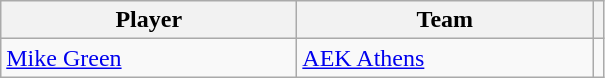<table class="wikitable sortable">
<tr>
<th width=190>Player</th>
<th width=190>Team</th>
<th></th>
</tr>
<tr>
<td> <a href='#'>Mike Green</a></td>
<td> <a href='#'>AEK Athens</a></td>
<td></td>
</tr>
</table>
